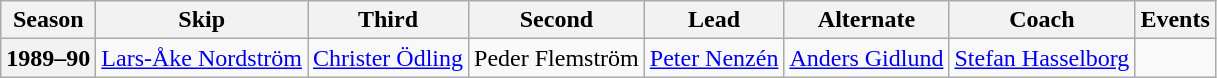<table class="wikitable">
<tr>
<th scope="col">Season</th>
<th scope="col">Skip</th>
<th scope="col">Third</th>
<th scope="col">Second</th>
<th scope="col">Lead</th>
<th scope="col">Alternate</th>
<th scope="col">Coach</th>
<th scope="col">Events</th>
</tr>
<tr>
<th scope="row">1989–90</th>
<td><a href='#'>Lars-Åke Nordström</a></td>
<td><a href='#'>Christer Ödling</a></td>
<td>Peder Flemström</td>
<td><a href='#'>Peter Nenzén</a></td>
<td><a href='#'>Anders Gidlund</a></td>
<td><a href='#'>Stefan Hasselborg</a></td>
<td> </td>
</tr>
</table>
